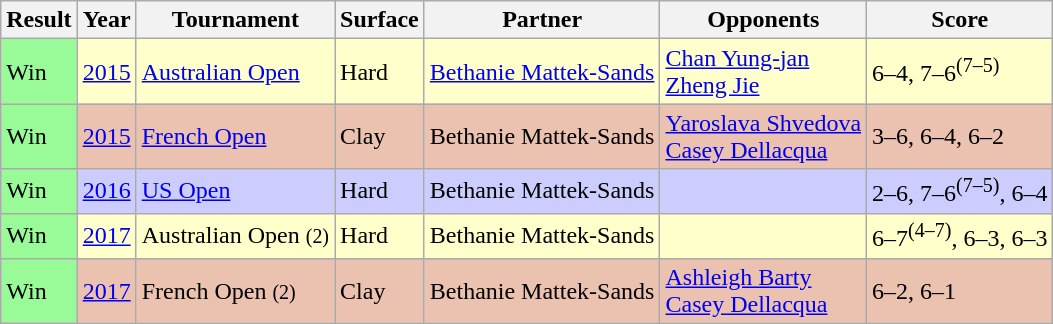<table class="sortable wikitable">
<tr>
<th>Result</th>
<th>Year</th>
<th>Tournament</th>
<th>Surface</th>
<th>Partner</th>
<th>Opponents</th>
<th class=unsortable>Score</th>
</tr>
<tr style=background:#FFFFCC>
<td style=background:#98FB98>Win</td>
<td><a href='#'>2015</a></td>
<td><a href='#'>Australian Open</a></td>
<td>Hard</td>
<td> <a href='#'>Bethanie Mattek-Sands</a></td>
<td> <a href='#'>Chan Yung-jan</a> <br>  <a href='#'>Zheng Jie</a></td>
<td>6–4, 7–6<sup>(7–5)</sup></td>
</tr>
<tr style=background:#ebc2af>
<td style=background:#98FB98>Win</td>
<td><a href='#'>2015</a></td>
<td><a href='#'>French Open</a></td>
<td>Clay</td>
<td> Bethanie Mattek-Sands</td>
<td> <a href='#'>Yaroslava Shvedova</a> <br>  <a href='#'>Casey Dellacqua</a></td>
<td>3–6, 6–4, 6–2</td>
</tr>
<tr style=background:#ccccff;>
<td style=background:#98FB98>Win</td>
<td><a href='#'>2016</a></td>
<td><a href='#'>US Open</a></td>
<td>Hard</td>
<td> Bethanie Mattek-Sands</td>
<td></td>
<td>2–6, 7–6<sup>(7–5)</sup>, 6–4</td>
</tr>
<tr style=background:#FFFFCC>
<td style=background:#98FB98>Win</td>
<td><a href='#'>2017</a></td>
<td>Australian Open <small>(2)</small></td>
<td>Hard</td>
<td> Bethanie Mattek-Sands</td>
<td></td>
<td>6–7<sup>(4–7)</sup>, 6–3, 6–3</td>
</tr>
<tr style=background:#ebc2af>
<td style=background:#98FB98>Win</td>
<td><a href='#'>2017</a></td>
<td>French Open <small>(2)</small></td>
<td>Clay</td>
<td> Bethanie Mattek-Sands</td>
<td> <a href='#'>Ashleigh Barty</a> <br>  <a href='#'>Casey Dellacqua</a></td>
<td>6–2, 6–1</td>
</tr>
</table>
